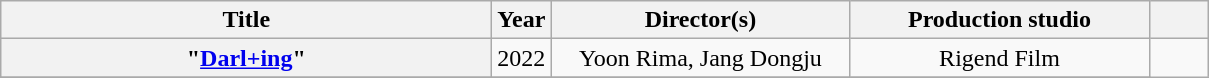<table class="wikitable sortable plainrowheaders" style="text-align:center;">
<tr>
<th scope="col" style="width:20em;">Title</th>
<th scope="col" style="width:2em;">Year</th>
<th scope="col" style="width:12em;">Director(s)</th>
<th scope="col" style="width:12em;">Production studio</th>
<th scope="col" style="width:2em;" class="unsortable"></th>
</tr>
<tr>
<th scope="row">"<a href='#'>Darl+ing</a>"</th>
<td>2022</td>
<td>Yoon Rima, Jang Dongju</td>
<td>Rigend Film</td>
<td rowspan="2"></td>
</tr>
<tr>
</tr>
</table>
